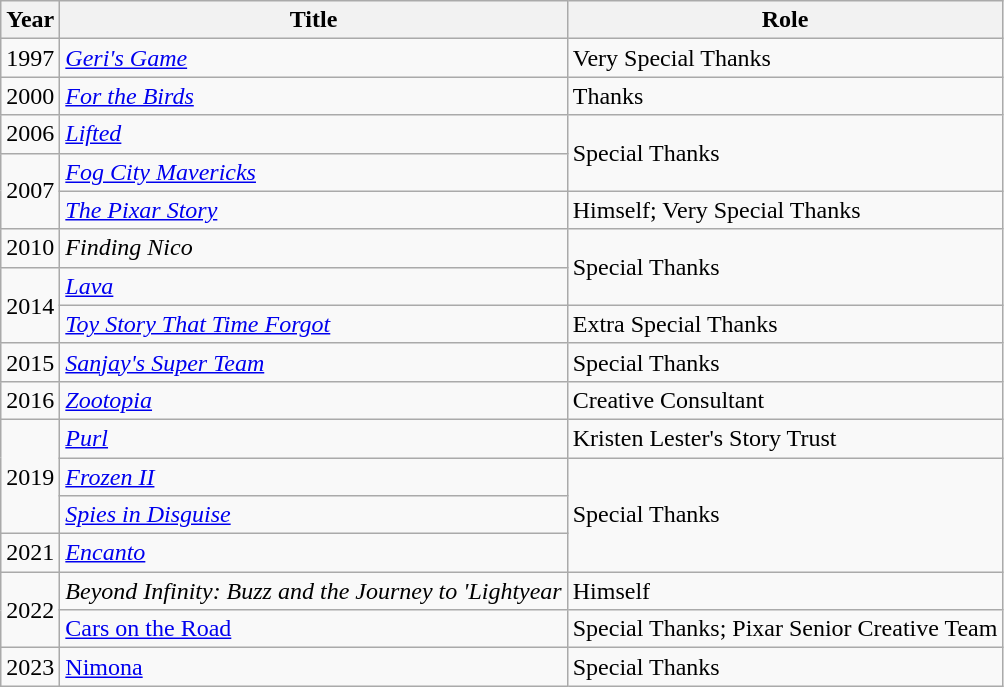<table class="wikitable">
<tr>
<th>Year</th>
<th>Title</th>
<th>Role</th>
</tr>
<tr>
<td>1997</td>
<td><em><a href='#'>Geri's Game</a></em></td>
<td>Very Special Thanks</td>
</tr>
<tr>
<td>2000</td>
<td><em><a href='#'>For the Birds</a></em></td>
<td>Thanks</td>
</tr>
<tr>
<td>2006</td>
<td><em><a href='#'>Lifted</a></em></td>
<td rowspan="2">Special Thanks</td>
</tr>
<tr>
<td rowspan="2">2007</td>
<td><em><a href='#'>Fog City Mavericks</a></em></td>
</tr>
<tr>
<td><em><a href='#'>The Pixar Story</a></em></td>
<td>Himself; Very Special Thanks</td>
</tr>
<tr>
<td>2010</td>
<td><em>Finding Nico</em></td>
<td rowspan="2">Special Thanks</td>
</tr>
<tr>
<td rowspan="2">2014</td>
<td><em><a href='#'>Lava</a></em></td>
</tr>
<tr>
<td><em><a href='#'>Toy Story That Time Forgot</a></em></td>
<td>Extra Special Thanks</td>
</tr>
<tr>
<td>2015</td>
<td><em><a href='#'>Sanjay's Super Team</a></em></td>
<td>Special Thanks</td>
</tr>
<tr>
<td>2016</td>
<td><em><a href='#'>Zootopia</a></em></td>
<td>Creative Consultant</td>
</tr>
<tr>
<td rowspan="3">2019</td>
<td><em><a href='#'>Purl</a></em></td>
<td>Kristen Lester's Story Trust</td>
</tr>
<tr>
<td><em><a href='#'>Frozen II</a></em></td>
<td rowspan="3">Special Thanks</td>
</tr>
<tr>
<td><em><a href='#'>Spies in Disguise</a></em></td>
</tr>
<tr>
<td>2021</td>
<td><em><a href='#'>Encanto</a></em></td>
</tr>
<tr>
<td rowspan="2">2022</td>
<td><em>Beyond Infinity: Buzz and the Journey to 'Lightyear<strong></td>
<td>Himself</td>
</tr>
<tr>
<td></em><a href='#'>Cars on the Road</a><em></td>
<td>Special Thanks; Pixar Senior Creative Team</td>
</tr>
<tr>
<td>2023</td>
<td></em><a href='#'>Nimona</a><em></td>
<td>Special Thanks</td>
</tr>
</table>
